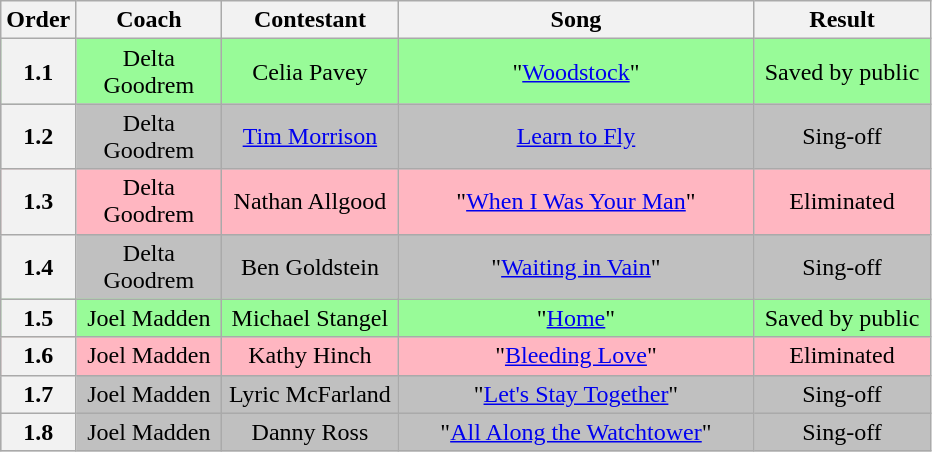<table class="wikitable plainrowheaders sortable" style="text-align: center; width: auto;">
<tr>
<th scope="col" style="width:36px;">Order</th>
<th scope="col" style="width:90px;">Coach</th>
<th scope="col" style="width:110px;">Contestant</th>
<th scope="col" style="width:230px;">Song</th>
<th scope="col" style="width:110px;">Result</th>
</tr>
<tr style="background:palegreen">
<th scope="row">1.1</th>
<td>Delta Goodrem</td>
<td>Celia Pavey</td>
<td>"<a href='#'>Woodstock</a>"</td>
<td>Saved by public</td>
</tr>
<tr style="background:silver;">
<th scope="row">1.2</th>
<td>Delta Goodrem</td>
<td><a href='#'>Tim Morrison</a></td>
<td><a href='#'>Learn to Fly</a></td>
<td>Sing-off</td>
</tr>
<tr style="background:lightpink">
<th scope="row">1.3</th>
<td>Delta Goodrem</td>
<td>Nathan Allgood</td>
<td>"<a href='#'>When I Was Your Man</a>"</td>
<td>Eliminated</td>
</tr>
<tr style="background:silver;">
<th scope="row">1.4</th>
<td>Delta Goodrem</td>
<td>Ben Goldstein</td>
<td>"<a href='#'>Waiting in Vain</a>"</td>
<td>Sing-off</td>
</tr>
<tr style="background:palegreen">
<th scope="row">1.5</th>
<td>Joel Madden</td>
<td>Michael Stangel</td>
<td>"<a href='#'>Home</a>"</td>
<td>Saved by public</td>
</tr>
<tr style="background:lightpink">
<th scope="row">1.6</th>
<td>Joel Madden</td>
<td>Kathy Hinch</td>
<td>"<a href='#'>Bleeding Love</a>"</td>
<td>Eliminated</td>
</tr>
<tr style="background:silver;">
<th scope="row">1.7</th>
<td>Joel Madden</td>
<td>Lyric McFarland</td>
<td>"<a href='#'>Let's Stay Together</a>"</td>
<td>Sing-off</td>
</tr>
<tr style="background:silver;">
<th scope="row">1.8</th>
<td>Joel Madden</td>
<td>Danny Ross</td>
<td>"<a href='#'>All Along the Watchtower</a>"</td>
<td>Sing-off</td>
</tr>
</table>
